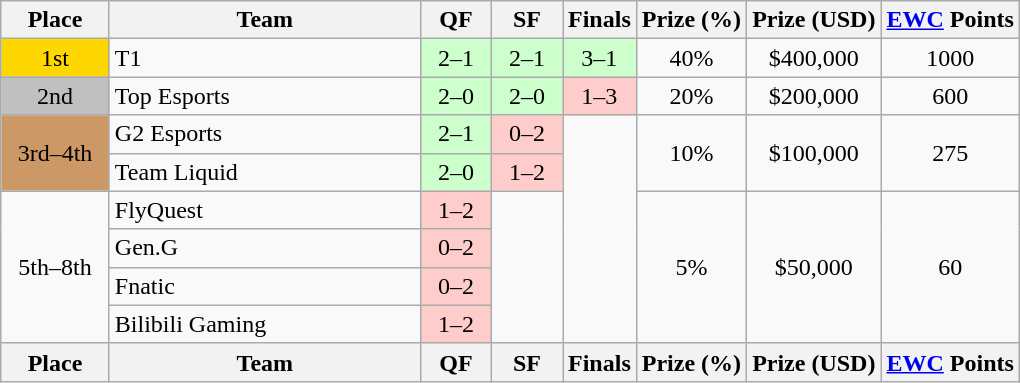<table class="wikitable" style="text-align: center; white-space:nowrap">
<tr>
<th width="65px">Place</th>
<th width="200px">Team</th>
<th width="40px" title="Quarterfinals">QF</th>
<th width="40px" title="Semifinals">SF</th>
<th width="40px">Finals</th>
<th>Prize (%)</th>
<th>Prize (USD)</th>
<th><a href='#'>EWC</a> Points</th>
</tr>
<tr>
<td style="background: gold;">1st</td>
<td style="text-align: left;">T1</td>
<td bgcolor="#cfc">2–1</td>
<td bgcolor="#cfc">2–1</td>
<td bgcolor="#cfc">3–1</td>
<td>40%</td>
<td>$400,000</td>
<td>1000</td>
</tr>
<tr>
<td style="background: silver;">2nd</td>
<td style="text-align: left;">Top Esports</td>
<td bgcolor="#cfc">2–0</td>
<td bgcolor="#cfc">2–0</td>
<td bgcolor="#fcc">1–3</td>
<td>20%</td>
<td>$200,000</td>
<td>600</td>
</tr>
<tr>
<td rowspan="2" style="background: #c96;">3rd–4th</td>
<td style="text-align: left;">G2 Esports</td>
<td bgcolor="#cfc">2–1</td>
<td bgcolor="#fcc">0–2</td>
<td rowspan="6"></td>
<td rowspan="2">10%</td>
<td rowspan="2">$100,000</td>
<td rowspan="2">275</td>
</tr>
<tr>
<td style="text-align: left;">Team Liquid</td>
<td bgcolor="#cfc">2–0</td>
<td bgcolor="#fcc">1–2</td>
</tr>
<tr>
<td rowspan="4">5th–8th</td>
<td style="text-align: left;">FlyQuest</td>
<td bgcolor="#fcc">1–2</td>
<td rowspan="4"></td>
<td rowspan="4">5%</td>
<td rowspan="4">$50,000</td>
<td rowspan="4">60</td>
</tr>
<tr>
<td style="text-align: left;">Gen.G</td>
<td bgcolor="#fcc">0–2</td>
</tr>
<tr>
<td style="text-align: left;">Fnatic</td>
<td bgcolor="#fcc">0–2</td>
</tr>
<tr>
<td style="text-align: left;">Bilibili Gaming</td>
<td bgcolor="#fcc">1–2</td>
</tr>
<tr>
<th>Place</th>
<th>Team</th>
<th width="40px" title="Quarterfinals">QF</th>
<th width="40px" title="Semifinals">SF</th>
<th width="40px">Finals</th>
<th>Prize (%)</th>
<th>Prize (USD)</th>
<th><a href='#'>EWC</a> Points</th>
</tr>
</table>
